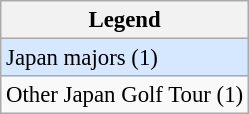<table class="wikitable" style="font-size:95%;">
<tr>
<th>Legend</th>
</tr>
<tr style="background:#D6E8FF;">
<td>Japan majors (1)</td>
</tr>
<tr>
<td>Other Japan Golf Tour (1)</td>
</tr>
</table>
